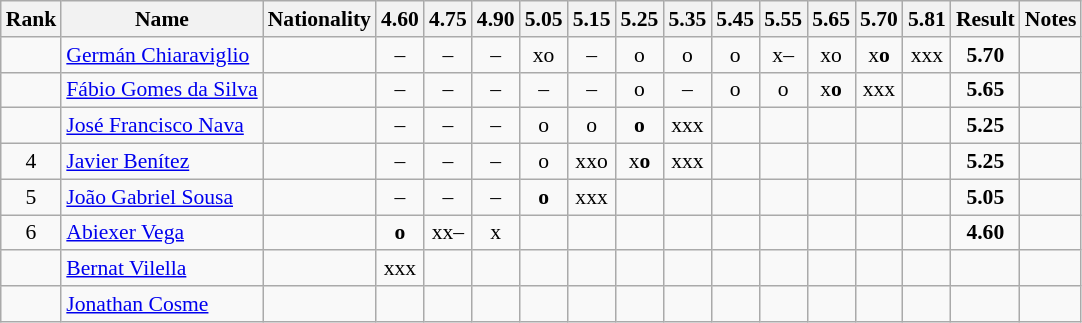<table class="wikitable sortable" style="text-align:center;font-size:90%">
<tr>
<th>Rank</th>
<th>Name</th>
<th>Nationality</th>
<th>4.60</th>
<th>4.75</th>
<th>4.90</th>
<th>5.05</th>
<th>5.15</th>
<th>5.25</th>
<th>5.35</th>
<th>5.45</th>
<th>5.55</th>
<th>5.65</th>
<th>5.70</th>
<th>5.81</th>
<th>Result</th>
<th>Notes</th>
</tr>
<tr>
<td></td>
<td align=left><a href='#'>Germán Chiaraviglio</a></td>
<td align=left></td>
<td>–</td>
<td>–</td>
<td>–</td>
<td>xo</td>
<td>–</td>
<td>o</td>
<td>o</td>
<td>o</td>
<td>x–</td>
<td>xo</td>
<td>x<strong>o</strong></td>
<td>xxx</td>
<td><strong>5.70</strong></td>
<td></td>
</tr>
<tr>
<td></td>
<td align=left><a href='#'>Fábio Gomes da Silva</a></td>
<td align=left></td>
<td>–</td>
<td>–</td>
<td>–</td>
<td>–</td>
<td>–</td>
<td>o</td>
<td>–</td>
<td>o</td>
<td>o</td>
<td>x<strong>o</strong></td>
<td>xxx</td>
<td></td>
<td><strong>5.65</strong></td>
<td></td>
</tr>
<tr>
<td></td>
<td align=left><a href='#'>José Francisco Nava</a></td>
<td align=left></td>
<td>–</td>
<td>–</td>
<td>–</td>
<td>o</td>
<td>o</td>
<td><strong>o</strong></td>
<td>xxx</td>
<td></td>
<td></td>
<td></td>
<td></td>
<td></td>
<td><strong>5.25</strong></td>
<td></td>
</tr>
<tr>
<td>4</td>
<td align=left><a href='#'>Javier Benítez</a></td>
<td align=left></td>
<td>–</td>
<td>–</td>
<td>–</td>
<td>o</td>
<td>xxo</td>
<td>x<strong>o</strong></td>
<td>xxx</td>
<td></td>
<td></td>
<td></td>
<td></td>
<td></td>
<td><strong>5.25</strong></td>
<td></td>
</tr>
<tr>
<td>5</td>
<td align=left><a href='#'>João Gabriel Sousa</a></td>
<td align=left></td>
<td>–</td>
<td>–</td>
<td>–</td>
<td><strong>o</strong></td>
<td>xxx</td>
<td></td>
<td></td>
<td></td>
<td></td>
<td></td>
<td></td>
<td></td>
<td><strong>5.05</strong></td>
<td></td>
</tr>
<tr>
<td>6</td>
<td align=left><a href='#'>Abiexer Vega</a></td>
<td align=left></td>
<td><strong>o</strong></td>
<td>xx–</td>
<td>x</td>
<td></td>
<td></td>
<td></td>
<td></td>
<td></td>
<td></td>
<td></td>
<td></td>
<td></td>
<td><strong>4.60</strong></td>
<td></td>
</tr>
<tr>
<td></td>
<td align=left><a href='#'>Bernat Vilella</a></td>
<td align=left></td>
<td>xxx</td>
<td></td>
<td></td>
<td></td>
<td></td>
<td></td>
<td></td>
<td></td>
<td></td>
<td></td>
<td></td>
<td></td>
<td><strong></strong></td>
<td></td>
</tr>
<tr>
<td></td>
<td align=left><a href='#'>Jonathan Cosme</a></td>
<td align=left></td>
<td></td>
<td></td>
<td></td>
<td></td>
<td></td>
<td></td>
<td></td>
<td></td>
<td></td>
<td></td>
<td></td>
<td></td>
<td><strong></strong></td>
<td></td>
</tr>
</table>
